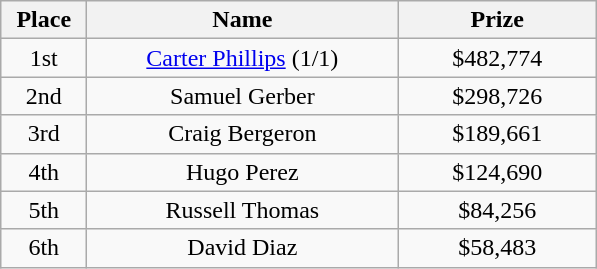<table class="wikitable">
<tr>
<th width="50">Place</th>
<th width="200">Name</th>
<th width="125">Prize</th>
</tr>
<tr>
<td align = "center">1st</td>
<td align = "center"><a href='#'>Carter Phillips</a> (1/1)</td>
<td align = "center">$482,774</td>
</tr>
<tr>
<td align = "center">2nd</td>
<td align = "center">Samuel Gerber</td>
<td align = "center">$298,726</td>
</tr>
<tr>
<td align = "center">3rd</td>
<td align = "center">Craig Bergeron</td>
<td align = "center">$189,661</td>
</tr>
<tr>
<td align = "center">4th</td>
<td align = "center">Hugo Perez</td>
<td align = "center">$124,690</td>
</tr>
<tr>
<td align = "center">5th</td>
<td align = "center">Russell Thomas</td>
<td align = "center">$84,256</td>
</tr>
<tr>
<td align = "center">6th</td>
<td align = "center">David Diaz</td>
<td align = "center">$58,483</td>
</tr>
</table>
